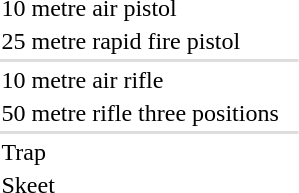<table>
<tr>
<td>10 metre air pistol</td>
<td></td>
<td></td>
<td></td>
</tr>
<tr>
<td>25 metre rapid fire pistol</td>
<td></td>
<td></td>
<td></td>
</tr>
<tr bgcolor=#DDDDDD>
<td colspan=7></td>
</tr>
<tr>
<td>10 metre air rifle</td>
<td></td>
<td></td>
<td></td>
</tr>
<tr>
<td>50 metre rifle three positions </td>
<td></td>
<td></td>
<td></td>
</tr>
<tr bgcolor=#DDDDDD>
<td colspan=7></td>
</tr>
<tr>
<td>Trap</td>
<td></td>
<td></td>
<td></td>
</tr>
<tr>
<td>Skeet</td>
<td></td>
<td></td>
<td></td>
</tr>
</table>
